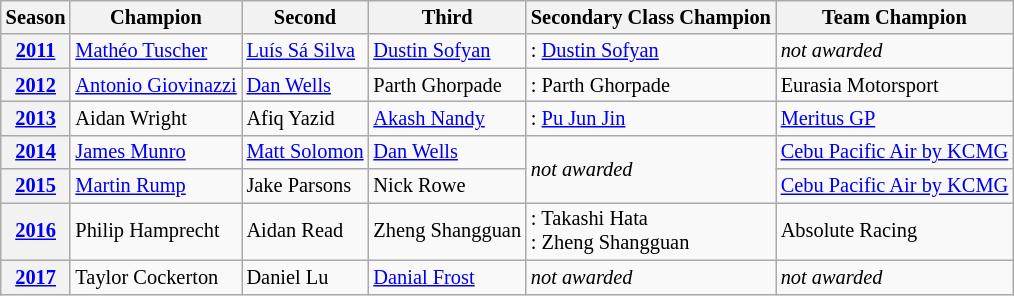<table class="wikitable" style="font-size:85%;">
<tr>
<th>Season</th>
<th>Champion</th>
<th>Second</th>
<th>Third</th>
<th>Secondary Class Champion</th>
<th>Team Champion</th>
</tr>
<tr>
<th><a href='#'>2011</a></th>
<td> <a href='#'>Mathéo Tuscher</a></td>
<td> <a href='#'>Luís Sá Silva</a></td>
<td> <a href='#'>Dustin Sofyan</a></td>
<td>:  <a href='#'>Dustin Sofyan</a></td>
<td><em>not awarded</em></td>
</tr>
<tr>
<th><a href='#'>2012</a></th>
<td> <a href='#'>Antonio Giovinazzi</a></td>
<td> <a href='#'>Dan Wells</a></td>
<td> Parth Ghorpade</td>
<td>:  Parth Ghorpade</td>
<td> Eurasia Motorsport</td>
</tr>
<tr>
<th><a href='#'>2013</a></th>
<td> Aidan Wright</td>
<td> Afiq Yazid</td>
<td> <a href='#'>Akash Nandy</a></td>
<td>:  <a href='#'>Pu Jun Jin</a></td>
<td> <a href='#'>Meritus GP</a></td>
</tr>
<tr>
<th><a href='#'>2014</a></th>
<td> <a href='#'>James Munro</a></td>
<td> <a href='#'>Matt Solomon</a></td>
<td> <a href='#'>Dan Wells</a></td>
<td rowspan=2><em>not awarded</em></td>
<td> <a href='#'>Cebu Pacific Air by KCMG</a></td>
</tr>
<tr>
<th><a href='#'>2015</a></th>
<td> <a href='#'>Martin Rump</a></td>
<td> Jake Parsons</td>
<td> Nick Rowe</td>
<td> <a href='#'>Cebu Pacific Air by KCMG</a></td>
</tr>
<tr>
<th><a href='#'>2016</a></th>
<td> Philip Hamprecht</td>
<td> Aidan Read</td>
<td> Zheng Shangguan</td>
<td>:  Takashi Hata<br>:  Zheng Shangguan</td>
<td> Absolute Racing</td>
</tr>
<tr>
<th><a href='#'>2017</a></th>
<td> Taylor Cockerton</td>
<td> Daniel Lu</td>
<td> <a href='#'>Danial Frost</a></td>
<td><em>not awarded</em></td>
<td><em>not awarded</em></td>
</tr>
</table>
